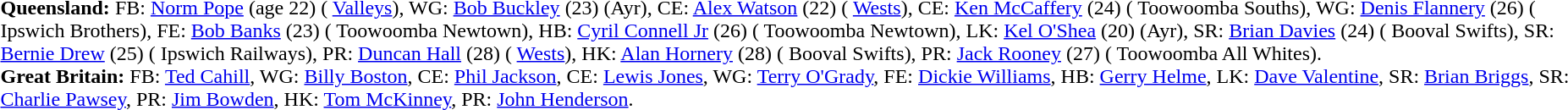<table width="100%" class="mw-collapsible mw-collapsed">
<tr>
<td valign="top" width="50%"><br><strong>Queensland:</strong> FB: <a href='#'>Norm Pope</a> (age 22) ( <a href='#'>Valleys</a>), WG: <a href='#'>Bob Buckley</a> (23) (Ayr), CE: <a href='#'>Alex Watson</a> (22) ( <a href='#'>Wests</a>), CE: <a href='#'>Ken McCaffery</a> (24) ( Toowoomba Souths), WG: <a href='#'>Denis Flannery</a> (26) ( Ipswich Brothers), FE: <a href='#'>Bob Banks</a> (23) ( Toowoomba Newtown), HB: <a href='#'>Cyril Connell Jr</a> (26) ( Toowoomba Newtown), LK: <a href='#'>Kel O'Shea</a> (20) (Ayr), SR: <a href='#'>Brian Davies</a> (24) ( Booval Swifts), SR: <a href='#'>Bernie Drew</a> (25) ( Ipswich Railways), PR: <a href='#'>Duncan Hall</a> (28) ( <a href='#'>Wests</a>), HK: <a href='#'>Alan Hornery</a> (28) ( Booval Swifts), PR: <a href='#'>Jack Rooney</a> (27) ( Toowoomba All Whites).<br>
<strong>Great Britain:</strong> FB: <a href='#'>Ted Cahill</a>, WG: <a href='#'>Billy Boston</a>, CE: <a href='#'>Phil Jackson</a>, CE: <a href='#'>Lewis Jones</a>, WG: <a href='#'>Terry O'Grady</a>, FE: <a href='#'>Dickie Williams</a>, HB: <a href='#'>Gerry Helme</a>, LK: <a href='#'>Dave Valentine</a>, SR: <a href='#'>Brian Briggs</a>, SR: <a href='#'>Charlie Pawsey</a>, PR: <a href='#'>Jim Bowden</a>, HK: <a href='#'>Tom McKinney</a>, PR: <a href='#'>John Henderson</a>.<br></td>
</tr>
</table>
